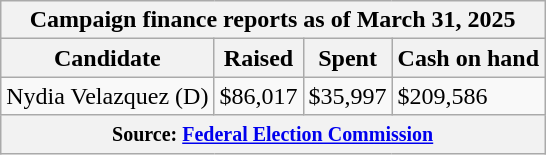<table class="wikitable sortable">
<tr>
<th colspan=4>Campaign finance reports as of March 31, 2025</th>
</tr>
<tr style="text-align:center;">
<th>Candidate</th>
<th>Raised</th>
<th>Spent</th>
<th>Cash on hand</th>
</tr>
<tr>
<td>Nydia Velazquez (D)</td>
<td>$86,017</td>
<td>$35,997</td>
<td>$209,586</td>
</tr>
<tr>
<th colspan="4"><small>Source: <a href='#'>Federal Election Commission</a></small></th>
</tr>
</table>
